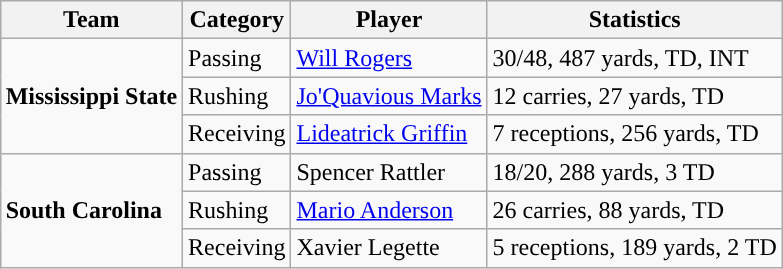<table class="wikitable" style="float: right;">
<tr>
<th>Team</th>
<th>Category</th>
<th>Player</th>
<th>Statistics</th>
</tr>
<tr>
<td rowspan=3><strong>Mississippi State</strong></td>
<td>Passing</td>
<td><a href='#'>Will Rogers</a></td>
<td>30/48, 487 yards, TD, INT</td>
</tr>
<tr>
<td>Rushing</td>
<td><a href='#'>Jo'Quavious Marks</a></td>
<td>12 carries, 27 yards, TD</td>
</tr>
<tr>
<td>Receiving</td>
<td><a href='#'>Lideatrick Griffin</a></td>
<td>7 receptions, 256 yards, TD</td>
</tr>
<tr>
<td rowspan=3><strong>South Carolina</strong></td>
<td>Passing</td>
<td>Spencer Rattler</td>
<td>18/20, 288 yards, 3 TD</td>
</tr>
<tr>
<td>Rushing</td>
<td><a href='#'>Mario Anderson</a></td>
<td>26 carries, 88 yards, TD</td>
</tr>
<tr>
<td>Receiving</td>
<td>Xavier Legette</td>
<td>5 receptions, 189 yards, 2 TD</td>
</tr>
</table>
